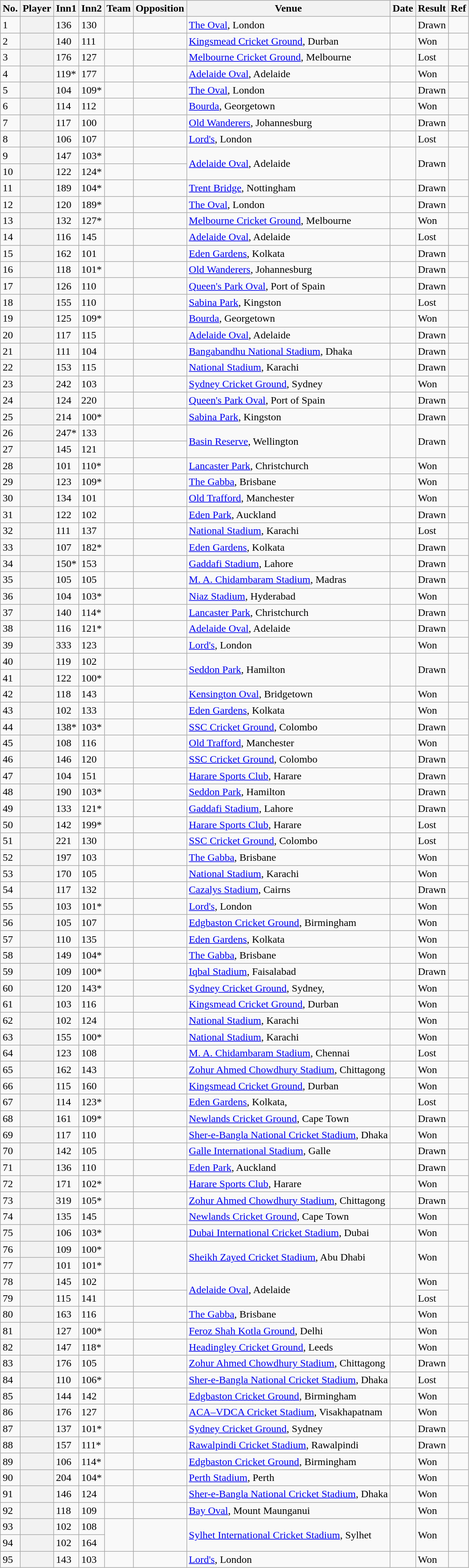<table class="wikitable sortable plainrowheaders">
<tr>
<th scope="col">No.</th>
<th scope="col">Player</th>
<th scope="col">Inn1</th>
<th scope="col">Inn2</th>
<th scope="col">Team</th>
<th scope="col">Opposition</th>
<th scope="col">Venue</th>
<th scope="col">Date</th>
<th scope="col">Result</th>
<th scope="col" class="unsortable">Ref</th>
</tr>
<tr>
<td>1</td>
<th scope="row" style="text-align:left;"></th>
<td>136</td>
<td>130</td>
<td></td>
<td></td>
<td><a href='#'>The Oval</a>, London</td>
<td><a href='#'></a></td>
<td>Drawn</td>
<td></td>
</tr>
<tr>
<td>2</td>
<th scope="row" style="text-align:left;"></th>
<td>140</td>
<td>111</td>
<td></td>
<td></td>
<td><a href='#'>Kingsmead Cricket Ground</a>, Durban</td>
<td><a href='#'></a></td>
<td>Won</td>
<td></td>
</tr>
<tr>
<td>3</td>
<th scope="row" style="text-align:left;"> </th>
<td>176</td>
<td>127</td>
<td></td>
<td></td>
<td><a href='#'>Melbourne Cricket Ground</a>, Melbourne</td>
<td><a href='#'></a></td>
<td>Lost</td>
<td></td>
</tr>
<tr>
<td>4</td>
<th scope="row" style="text-align:left;"></th>
<td>119*</td>
<td>177</td>
<td></td>
<td></td>
<td><a href='#'>Adelaide Oval</a>, Adelaide</td>
<td><a href='#'></a></td>
<td>Won</td>
<td></td>
</tr>
<tr>
<td>5</td>
<th scope="row" style="text-align:left;"> </th>
<td>104</td>
<td>109*</td>
<td></td>
<td></td>
<td><a href='#'>The Oval</a>, London</td>
<td><a href='#'></a></td>
<td>Drawn</td>
<td></td>
</tr>
<tr>
<td>6</td>
<th scope="row" style="text-align:left;"> </th>
<td>114</td>
<td>112</td>
<td></td>
<td></td>
<td><a href='#'>Bourda</a>, Georgetown</td>
<td><a href='#'></a></td>
<td>Won</td>
<td></td>
</tr>
<tr>
<td>7</td>
<th scope="row" style="text-align:left;"></th>
<td>117</td>
<td>100</td>
<td></td>
<td></td>
<td><a href='#'>Old Wanderers</a>, Johannesburg</td>
<td><a href='#'></a></td>
<td>Drawn</td>
<td></td>
</tr>
<tr>
<td>8</td>
<th scope="row" style="text-align:left;"> </th>
<td>106</td>
<td>107</td>
<td></td>
<td></td>
<td><a href='#'>Lord's</a>, London</td>
<td><a href='#'></a></td>
<td>Lost</td>
<td></td>
</tr>
<tr>
<td>9</td>
<th scope="row" style="text-align:left;"></th>
<td>147</td>
<td>103*</td>
<td></td>
<td></td>
<td rowspan="2"><a href='#'>Adelaide Oval</a>, Adelaide</td>
<td rowspan="2"><a href='#'></a></td>
<td rowspan=2>Drawn</td>
<td rowspan="2"></td>
</tr>
<tr>
<td>10</td>
<th scope="row" style="text-align:left;"></th>
<td>122</td>
<td>124*</td>
<td></td>
<td></td>
</tr>
<tr>
<td>11</td>
<th scope="row" style="text-align:left;"></th>
<td>189</td>
<td>104*</td>
<td></td>
<td></td>
<td><a href='#'>Trent Bridge</a>, Nottingham</td>
<td><a href='#'></a></td>
<td>Drawn</td>
<td></td>
</tr>
<tr>
<td>12</td>
<th scope="row" style="text-align:left;"></th>
<td>120</td>
<td>189*</td>
<td></td>
<td></td>
<td><a href='#'>The Oval</a>, London</td>
<td><a href='#'></a></td>
<td>Drawn</td>
<td></td>
</tr>
<tr>
<td>13</td>
<th scope="row" style="text-align:left;"></th>
<td>132</td>
<td>127*</td>
<td></td>
<td></td>
<td><a href='#'>Melbourne Cricket Ground</a>, Melbourne</td>
<td><a href='#'></a></td>
<td>Won</td>
<td></td>
</tr>
<tr>
<td>14</td>
<th scope="row" style="text-align:left;"></th>
<td>116</td>
<td>145</td>
<td></td>
<td></td>
<td><a href='#'>Adelaide Oval</a>, Adelaide</td>
<td><a href='#'></a></td>
<td>Lost</td>
<td></td>
</tr>
<tr>
<td>15</td>
<th scope="row" style="text-align:left;"></th>
<td>162</td>
<td>101</td>
<td></td>
<td></td>
<td><a href='#'>Eden Gardens</a>, Kolkata</td>
<td><a href='#'></a></td>
<td>Drawn</td>
<td></td>
</tr>
<tr>
<td>16</td>
<th scope="row" style="text-align:left;"></th>
<td>118</td>
<td>101*</td>
<td></td>
<td></td>
<td><a href='#'>Old Wanderers</a>, Johannesburg</td>
<td><a href='#'></a></td>
<td>Drawn</td>
<td></td>
</tr>
<tr>
<td>17</td>
<th scope="row" style="text-align:left;"> </th>
<td>126</td>
<td>110</td>
<td></td>
<td></td>
<td><a href='#'>Queen's Park Oval</a>, Port of Spain</td>
<td><a href='#'></a></td>
<td>Drawn</td>
<td></td>
</tr>
<tr>
<td>18</td>
<th scope="row" style="text-align:left;"> </th>
<td>155</td>
<td>110</td>
<td></td>
<td></td>
<td><a href='#'>Sabina Park</a>, Kingston</td>
<td><a href='#'></a></td>
<td>Lost</td>
<td></td>
</tr>
<tr>
<td>19</td>
<th scope="row" style="text-align:left;"></th>
<td>125</td>
<td>109*</td>
<td></td>
<td></td>
<td><a href='#'>Bourda</a>, Georgetown</td>
<td><a href='#'></a></td>
<td>Won</td>
<td></td>
</tr>
<tr>
<td>20</td>
<th scope="row" style="text-align:left;"></th>
<td>117</td>
<td>115</td>
<td></td>
<td></td>
<td><a href='#'>Adelaide Oval</a>, Adelaide</td>
<td><a href='#'></a></td>
<td>Drawn</td>
<td></td>
</tr>
<tr>
<td>21</td>
<th scope="row" style="text-align:left;"></th>
<td>111</td>
<td>104</td>
<td></td>
<td></td>
<td><a href='#'>Bangabandhu National Stadium</a>, Dhaka</td>
<td><a href='#'></a></td>
<td>Drawn</td>
<td></td>
</tr>
<tr>
<td>22</td>
<th scope="row" style="text-align:left;"></th>
<td>153</td>
<td>115</td>
<td></td>
<td></td>
<td><a href='#'>National Stadium</a>, Karachi</td>
<td><a href='#'></a></td>
<td>Drawn</td>
<td></td>
</tr>
<tr>
<td>23</td>
<th scope="row" style="text-align:left;"></th>
<td>242</td>
<td>103</td>
<td></td>
<td></td>
<td><a href='#'>Sydney Cricket Ground</a>, Sydney</td>
<td><a href='#'></a></td>
<td>Won</td>
<td></td>
</tr>
<tr>
<td>24</td>
<th scope="row" style="text-align:left;"> </th>
<td>124</td>
<td>220</td>
<td></td>
<td></td>
<td><a href='#'>Queen's Park Oval</a>, Port of Spain</td>
<td><a href='#'></a></td>
<td>Drawn</td>
<td></td>
</tr>
<tr>
<td>25</td>
<th scope="row" style="text-align:left;"></th>
<td>214</td>
<td>100*</td>
<td></td>
<td></td>
<td><a href='#'>Sabina Park</a>, Kingston</td>
<td><a href='#'></a></td>
<td>Drawn</td>
<td></td>
</tr>
<tr>
<td>26</td>
<th scope="row" style="text-align:left;"> </th>
<td>247*</td>
<td>133</td>
<td></td>
<td></td>
<td rowspan=2><a href='#'>Basin Reserve</a>, Wellington</td>
<td rowspan=2><a href='#'></a></td>
<td rowspan=2>Drawn</td>
<td rowspan=2></td>
</tr>
<tr>
<td>27</td>
<th scope="row" style="text-align:left;"></th>
<td>145</td>
<td>121</td>
<td></td>
<td></td>
</tr>
<tr>
<td>28</td>
<th scope="row" style="text-align:left;"></th>
<td>101</td>
<td>110*</td>
<td></td>
<td></td>
<td><a href='#'>Lancaster Park</a>, Christchurch</td>
<td><a href='#'></a></td>
<td>Won</td>
<td></td>
</tr>
<tr>
<td>29</td>
<th scope="row" style="text-align:left;"> </th>
<td>123</td>
<td>109*</td>
<td></td>
<td></td>
<td><a href='#'>The Gabba</a>, Brisbane</td>
<td><a href='#'></a></td>
<td>Won</td>
<td></td>
</tr>
<tr>
<td>30</td>
<th scope="row" style="text-align:left;"></th>
<td>134</td>
<td>101</td>
<td></td>
<td></td>
<td><a href='#'>Old Trafford</a>, Manchester</td>
<td><a href='#'></a></td>
<td>Won</td>
<td></td>
</tr>
<tr>
<td>31</td>
<th scope="row" style="text-align:left;"></th>
<td>122</td>
<td>102</td>
<td></td>
<td></td>
<td><a href='#'>Eden Park</a>, Auckland</td>
<td><a href='#'></a></td>
<td>Drawn</td>
<td></td>
</tr>
<tr>
<td>32</td>
<th scope="row" style="text-align:left;"> </th>
<td>111</td>
<td>137</td>
<td></td>
<td></td>
<td><a href='#'>National Stadium</a>, Karachi</td>
<td><a href='#'></a></td>
<td>Lost</td>
<td></td>
</tr>
<tr>
<td>33</td>
<th scope="row" style="text-align:left;"> </th>
<td>107</td>
<td>182*</td>
<td></td>
<td></td>
<td><a href='#'>Eden Gardens</a>, Kolkata</td>
<td><a href='#'></a></td>
<td>Drawn</td>
<td></td>
</tr>
<tr>
<td>34</td>
<th scope="row" style="text-align:left;"> </th>
<td>150*</td>
<td>153</td>
<td></td>
<td></td>
<td><a href='#'>Gaddafi Stadium</a>, Lahore</td>
<td><a href='#'></a></td>
<td>Drawn</td>
<td></td>
</tr>
<tr>
<td>35</td>
<th scope="row" style="text-align:left;"></th>
<td>105</td>
<td>105</td>
<td></td>
<td></td>
<td><a href='#'>M. A. Chidambaram Stadium</a>, Madras</td>
<td><a href='#'></a></td>
<td>Drawn</td>
<td></td>
</tr>
<tr>
<td>36</td>
<th scope="row" style="text-align:left;"></th>
<td>104</td>
<td>103*</td>
<td></td>
<td></td>
<td><a href='#'>Niaz Stadium</a>, Hyderabad</td>
<td><a href='#'></a></td>
<td>Won</td>
<td></td>
</tr>
<tr>
<td>37</td>
<th scope="row" style="text-align:left;"> </th>
<td>140</td>
<td>114*</td>
<td></td>
<td></td>
<td><a href='#'>Lancaster Park</a>, Christchurch</td>
<td><a href='#'></a></td>
<td>Drawn</td>
<td></td>
</tr>
<tr>
<td>38</td>
<th scope="row" style="text-align:left;"></th>
<td>116</td>
<td>121*</td>
<td></td>
<td></td>
<td><a href='#'>Adelaide Oval</a>, Adelaide</td>
<td><a href='#'></a></td>
<td>Drawn</td>
<td></td>
</tr>
<tr>
<td>39</td>
<th scope="row" style="text-align:left;"></th>
<td>333</td>
<td>123</td>
<td></td>
<td></td>
<td><a href='#'>Lord's</a>, London</td>
<td><a href='#'></a></td>
<td>Won</td>
<td></td>
</tr>
<tr>
<td>40</td>
<th scope="row" style="text-align:left;"></th>
<td>119</td>
<td>102</td>
<td></td>
<td></td>
<td rowspan="2"><a href='#'>Seddon Park</a>, Hamilton</td>
<td rowspan="2"><a href='#'></a></td>
<td rowspan=2>Drawn</td>
<td rowspan="2"></td>
</tr>
<tr>
<td>41</td>
<th scope="row" style="text-align:left;"></th>
<td>122</td>
<td>100*</td>
<td></td>
<td></td>
</tr>
<tr>
<td>42</td>
<th scope="row" style="text-align:left;"></th>
<td>118</td>
<td>143</td>
<td></td>
<td></td>
<td><a href='#'>Kensington Oval</a>, Bridgetown</td>
<td><a href='#'></a></td>
<td>Won</td>
<td></td>
</tr>
<tr>
<td>43</td>
<th scope="row" style="text-align:left;"></th>
<td>102</td>
<td>133</td>
<td></td>
<td></td>
<td><a href='#'>Eden Gardens</a>, Kolkata</td>
<td><a href='#'></a></td>
<td>Won</td>
<td></td>
</tr>
<tr>
<td>44</td>
<th scope="row" style="text-align:left;"> </th>
<td>138*</td>
<td>103*</td>
<td></td>
<td></td>
<td><a href='#'>SSC Cricket Ground</a>, Colombo</td>
<td><a href='#'></a></td>
<td>Drawn</td>
<td></td>
</tr>
<tr>
<td>45</td>
<th scope="row" style="text-align:left;"></th>
<td>108</td>
<td>116</td>
<td></td>
<td></td>
<td><a href='#'>Old Trafford</a>, Manchester</td>
<td><a href='#'></a></td>
<td>Won</td>
<td></td>
</tr>
<tr>
<td>46</td>
<th scope="row" style="text-align:left;"> </th>
<td>146</td>
<td>120</td>
<td></td>
<td></td>
<td><a href='#'>SSC Cricket Ground</a>, Colombo</td>
<td><a href='#'></a></td>
<td>Drawn</td>
<td></td>
</tr>
<tr>
<td>47</td>
<th scope="row" style="text-align:left;"></th>
<td>104</td>
<td>151</td>
<td></td>
<td></td>
<td><a href='#'>Harare Sports Club</a>, Harare</td>
<td><a href='#'></a></td>
<td>Drawn</td>
<td></td>
</tr>
<tr>
<td>48</td>
<th scope="row" style="text-align:left;"> </th>
<td>190</td>
<td>103*</td>
<td></td>
<td></td>
<td><a href='#'>Seddon Park</a>, Hamilton</td>
<td><a href='#'></a></td>
<td>Drawn</td>
<td></td>
</tr>
<tr>
<td>49</td>
<th scope="row" style="text-align:left;"></th>
<td>133</td>
<td>121*</td>
<td></td>
<td></td>
<td><a href='#'>Gaddafi Stadium</a>, Lahore</td>
<td><a href='#'></a></td>
<td>Drawn</td>
<td></td>
</tr>
<tr>
<td>50</td>
<th scope="row" style="text-align:left;"></th>
<td>142</td>
<td>199*</td>
<td></td>
<td></td>
<td><a href='#'>Harare Sports Club</a>, Harare</td>
<td><a href='#'></a></td>
<td>Lost</td>
<td></td>
</tr>
<tr>
<td>51</td>
<th scope="row" style="text-align:left;"></th>
<td>221</td>
<td>130</td>
<td></td>
<td></td>
<td><a href='#'>SSC Cricket Ground</a>, Colombo</td>
<td><a href='#'></a></td>
<td>Lost</td>
<td></td>
</tr>
<tr>
<td>52</td>
<th scope="row" style="text-align:left;"> </th>
<td>197</td>
<td>103</td>
<td></td>
<td></td>
<td><a href='#'>The Gabba</a>, Brisbane</td>
<td><a href='#'></a></td>
<td>Won</td>
<td></td>
</tr>
<tr>
<td>53</td>
<th scope="row" style="text-align:left;"></th>
<td>170</td>
<td>105</td>
<td></td>
<td></td>
<td><a href='#'>National Stadium</a>, Karachi</td>
<td><a href='#'></a></td>
<td>Won</td>
<td></td>
</tr>
<tr>
<td>54</td>
<th scope="row" style="text-align:left;"> </th>
<td>117</td>
<td>132</td>
<td></td>
<td></td>
<td><a href='#'>Cazalys Stadium</a>, Cairns</td>
<td><a href='#'></a></td>
<td>Drawn</td>
<td></td>
</tr>
<tr>
<td>55</td>
<th scope="row" style="text-align:left;"></th>
<td>103</td>
<td>101*</td>
<td></td>
<td></td>
<td><a href='#'>Lord's</a>, London</td>
<td><a href='#'></a></td>
<td>Won</td>
<td></td>
</tr>
<tr>
<td>56</td>
<th scope="row" style="text-align:left;"></th>
<td>105</td>
<td>107</td>
<td></td>
<td></td>
<td><a href='#'>Edgbaston Cricket Ground</a>, Birmingham</td>
<td><a href='#'></a></td>
<td>Won</td>
<td></td>
</tr>
<tr>
<td>57</td>
<th scope="row" style="text-align:left;"> </th>
<td>110</td>
<td>135</td>
<td></td>
<td></td>
<td><a href='#'>Eden Gardens</a>, Kolkata</td>
<td><a href='#'></a></td>
<td>Won</td>
<td></td>
</tr>
<tr>
<td>58</td>
<th scope="row" style="text-align:left;"> </th>
<td>149</td>
<td>104*</td>
<td></td>
<td></td>
<td><a href='#'>The Gabba</a>, Brisbane</td>
<td><a href='#'></a></td>
<td>Won</td>
<td></td>
</tr>
<tr>
<td>59</td>
<th scope="row" style="text-align:left;"></th>
<td>109</td>
<td>100*</td>
<td></td>
<td></td>
<td><a href='#'>Iqbal Stadium</a>, Faisalabad</td>
<td><a href='#'></a></td>
<td>Drawn</td>
<td></td>
</tr>
<tr>
<td>60</td>
<th scope="row" style="text-align:left;"> </th>
<td>120</td>
<td>143*</td>
<td></td>
<td></td>
<td><a href='#'>Sydney Cricket Ground</a>, Sydney,</td>
<td><a href='#'></a></td>
<td>Won</td>
<td></td>
</tr>
<tr>
<td>61</td>
<th scope="row" style="text-align:left;"> </th>
<td>103</td>
<td>116</td>
<td></td>
<td></td>
<td><a href='#'>Kingsmead Cricket Ground</a>, Durban</td>
<td><a href='#'></a></td>
<td>Won</td>
<td></td>
</tr>
<tr>
<td>62</td>
<th scope="row" style="text-align:left;"></th>
<td>102</td>
<td>124</td>
<td></td>
<td></td>
<td><a href='#'>National Stadium</a>, Karachi</td>
<td><a href='#'></a></td>
<td>Won</td>
<td></td>
</tr>
<tr>
<td>63</td>
<th scope="row" style="text-align:left;"> </th>
<td>155</td>
<td>100*</td>
<td></td>
<td></td>
<td><a href='#'>National Stadium</a>, Karachi</td>
<td><a href='#'></a></td>
<td>Won</td>
<td></td>
</tr>
<tr>
<td>64</td>
<th scope="row" style="text-align:left;"></th>
<td>123</td>
<td>108</td>
<td></td>
<td></td>
<td><a href='#'>M. A. Chidambaram Stadium</a>, Chennai</td>
<td><a href='#'></a></td>
<td>Lost</td>
<td></td>
</tr>
<tr>
<td>65</td>
<th scope="row" style="text-align:left;"></th>
<td>162</td>
<td>143</td>
<td></td>
<td></td>
<td><a href='#'>Zohur Ahmed Chowdhury Stadium</a>, Chittagong</td>
<td><a href='#'></a></td>
<td>Won</td>
<td></td>
</tr>
<tr>
<td>66</td>
<th scope="row" style="text-align:left;"></th>
<td>115</td>
<td>160</td>
<td></td>
<td></td>
<td><a href='#'>Kingsmead Cricket Ground</a>, Durban</td>
<td><a href='#'></a></td>
<td>Won</td>
<td></td>
</tr>
<tr>
<td>67</td>
<th scope="row" style="text-align:left;"></th>
<td>114</td>
<td>123*</td>
<td></td>
<td></td>
<td><a href='#'>Eden Gardens</a>, Kolkata,</td>
<td><a href='#'></a></td>
<td>Lost</td>
<td></td>
</tr>
<tr>
<td>68</td>
<th scope="row" style="text-align:left;"> </th>
<td>161</td>
<td>109*</td>
<td></td>
<td></td>
<td><a href='#'>Newlands Cricket Ground</a>, Cape Town</td>
<td><a href='#'></a></td>
<td>Drawn</td>
<td></td>
</tr>
<tr>
<td>69</td>
<th scope="row" style="text-align:left;"></th>
<td>117</td>
<td>110</td>
<td></td>
<td></td>
<td><a href='#'>Sher-e-Bangla National Cricket Stadium</a>, Dhaka</td>
<td><a href='#'></a></td>
<td>Won</td>
<td></td>
</tr>
<tr>
<td>70</td>
<th scope="row" style="text-align:left;"> </th>
<td>142</td>
<td>105</td>
<td></td>
<td></td>
<td><a href='#'>Galle International Stadium</a>, Galle</td>
<td><a href='#'></a></td>
<td>Drawn</td>
<td></td>
</tr>
<tr>
<td>71</td>
<th scope="row" style="text-align:left;"></th>
<td>136</td>
<td>110</td>
<td></td>
<td></td>
<td><a href='#'>Eden Park</a>, Auckland</td>
<td><a href='#'></a></td>
<td>Drawn</td>
<td></td>
</tr>
<tr>
<td>72</td>
<th scope="row" style="text-align:left;"> </th>
<td>171</td>
<td>102*</td>
<td></td>
<td></td>
<td><a href='#'>Harare Sports Club</a>, Harare</td>
<td><a href='#'></a></td>
<td>Won</td>
<td></td>
</tr>
<tr>
<td>73</td>
<th scope="row" style="text-align:left;"> </th>
<td>319</td>
<td>105*</td>
<td></td>
<td></td>
<td><a href='#'>Zohur Ahmed Chowdhury Stadium</a>, Chittagong</td>
<td><a href='#'></a></td>
<td>Drawn</td>
<td></td>
</tr>
<tr>
<td>74</td>
<th scope="row" style="text-align:left;"> </th>
<td>135</td>
<td>145</td>
<td></td>
<td></td>
<td><a href='#'>Newlands Cricket Ground</a>, Cape Town</td>
<td><a href='#'></a></td>
<td>Won</td>
<td></td>
</tr>
<tr>
<td>75</td>
<th scope="row" style="text-align:left;"></th>
<td>106</td>
<td>103*</td>
<td></td>
<td></td>
<td><a href='#'>Dubai International Cricket Stadium</a>, Dubai</td>
<td><a href='#'></a></td>
<td>Won</td>
<td></td>
</tr>
<tr>
<td>76</td>
<th scope="row" style="text-align:left;"></th>
<td>109</td>
<td>100*</td>
<td rowspan =2></td>
<td rowspan =2></td>
<td rowspan =2><a href='#'>Sheikh Zayed Cricket Stadium</a>, Abu Dhabi</td>
<td rowspan =2><a href='#'></a></td>
<td rowspan=2>Won</td>
<td rowspan=2></td>
</tr>
<tr>
<td>77</td>
<th scope="row" style="text-align:left;"></th>
<td>101</td>
<td>101*</td>
</tr>
<tr>
<td>78</td>
<th scope="row" style="text-align:left;"> </th>
<td>145</td>
<td>102</td>
<td></td>
<td></td>
<td rowspan=2><a href='#'>Adelaide Oval</a>, Adelaide</td>
<td rowspan=2><a href='#'></a></td>
<td>Won</td>
<td rowspan=2></td>
</tr>
<tr>
<td>79</td>
<th scope="row" style="text-align:left;"></th>
<td>115</td>
<td>141</td>
<td></td>
<td></td>
<td>Lost</td>
</tr>
<tr>
<td>80</td>
<th scope="row" style="text-align:left;"> </th>
<td>163</td>
<td>116</td>
<td></td>
<td></td>
<td><a href='#'>The Gabba</a>, Brisbane</td>
<td><a href='#'></a></td>
<td>Won</td>
<td></td>
</tr>
<tr>
<td>81</td>
<th scope="row" style="text-align:left;"></th>
<td>127</td>
<td>100*</td>
<td></td>
<td></td>
<td><a href='#'>Feroz Shah Kotla Ground</a>, Delhi</td>
<td><a href='#'></a></td>
<td>Won</td>
<td></td>
</tr>
<tr>
<td>82</td>
<th scope="row" style="text-align:left;"></th>
<td>147</td>
<td>118*</td>
<td></td>
<td></td>
<td><a href='#'>Headingley Cricket Ground</a>, Leeds</td>
<td><a href='#'></a></td>
<td>Won</td>
<td></td>
</tr>
<tr>
<td>83</td>
<th scope="row" style="text-align:left;"></th>
<td>176</td>
<td>105</td>
<td></td>
<td></td>
<td><a href='#'>Zohur Ahmed Chowdhury Stadium</a>, Chittagong</td>
<td><a href='#'></a></td>
<td>Drawn</td>
<td></td>
</tr>
<tr>
<td>84</td>
<th scope="row" style="text-align:left;"> </th>
<td>110</td>
<td>106*</td>
<td></td>
<td></td>
<td><a href='#'>Sher-e-Bangla National Cricket Stadium</a>, Dhaka</td>
<td><a href='#'></a></td>
<td>Lost</td>
<td></td>
</tr>
<tr>
<td>85</td>
<th scope="row" style="text-align:left;"></th>
<td>144</td>
<td>142</td>
<td></td>
<td></td>
<td><a href='#'>Edgbaston Cricket Ground</a>, Birmingham</td>
<td><a href='#'></a></td>
<td>Won</td>
<td></td>
</tr>
<tr>
<td>86</td>
<th scope="row" style="text-align:left;"></th>
<td>176</td>
<td>127</td>
<td></td>
<td></td>
<td><a href='#'>ACA–VDCA Cricket Stadium</a>, Visakhapatnam</td>
<td><a href='#'></a></td>
<td>Won</td>
<td></td>
</tr>
<tr>
<td>87</td>
<th scope="row" style="text-align:left;"></th>
<td>137</td>
<td>101*</td>
<td></td>
<td></td>
<td><a href='#'>Sydney Cricket Ground</a>, Sydney</td>
<td><a href='#'></a></td>
<td>Drawn</td>
<td></td>
</tr>
<tr>
<td>88</td>
<th scope="row" style="text-align:left;"></th>
<td>157</td>
<td>111*</td>
<td></td>
<td></td>
<td><a href='#'>Rawalpindi Cricket Stadium</a>, Rawalpindi</td>
<td><a href='#'></a></td>
<td>Drawn</td>
<td></td>
</tr>
<tr>
<td>89</td>
<th scope="row" style="text-align:left;"></th>
<td>106</td>
<td>114*</td>
<td></td>
<td></td>
<td><a href='#'>Edgbaston Cricket Ground</a>, Birmingham</td>
<td><a href='#'></a></td>
<td>Won</td>
<td></td>
</tr>
<tr>
<td>90</td>
<th scope="row" style="text-align:left;"></th>
<td>204</td>
<td>104*</td>
<td></td>
<td></td>
<td><a href='#'>Perth Stadium</a>, Perth</td>
<td><a href='#'></a></td>
<td>Won</td>
<td></td>
</tr>
<tr>
<td>91</td>
<th scope="row" style="text-align:left;"></th>
<td>146</td>
<td>124</td>
<td></td>
<td></td>
<td><a href='#'>Sher-e-Bangla National Cricket Stadium</a>, Dhaka</td>
<td><a href='#'></a></td>
<td>Won</td>
<td></td>
</tr>
<tr>
<td>92</td>
<th scope="row" style="text-align:left;"></th>
<td>118</td>
<td>109</td>
<td></td>
<td></td>
<td><a href='#'>Bay Oval</a>, Mount Maunganui</td>
<td><a href='#'></a></td>
<td>Won</td>
<td></td>
</tr>
<tr>
<td>93</td>
<th scope="row" style="text-align:left;"></th>
<td>102</td>
<td>108</td>
<td rowspan =2></td>
<td rowspan =2></td>
<td rowspan =2><a href='#'>Sylhet International Cricket Stadium</a>, Sylhet</td>
<td rowspan =2><a href='#'></a></td>
<td rowspan =2>Won</td>
<td rowspan =2></td>
</tr>
<tr>
<td>94</td>
<th scope="row" style="text-align:left;"></th>
<td>102</td>
<td>164</td>
</tr>
<tr>
<td>95</td>
<th scope="row" style="text-align:left;"></th>
<td>143</td>
<td>103</td>
<td></td>
<td></td>
<td><a href='#'>Lord's</a>, London</td>
<td><a href='#'></a></td>
<td>Won</td>
<td></td>
</tr>
</table>
